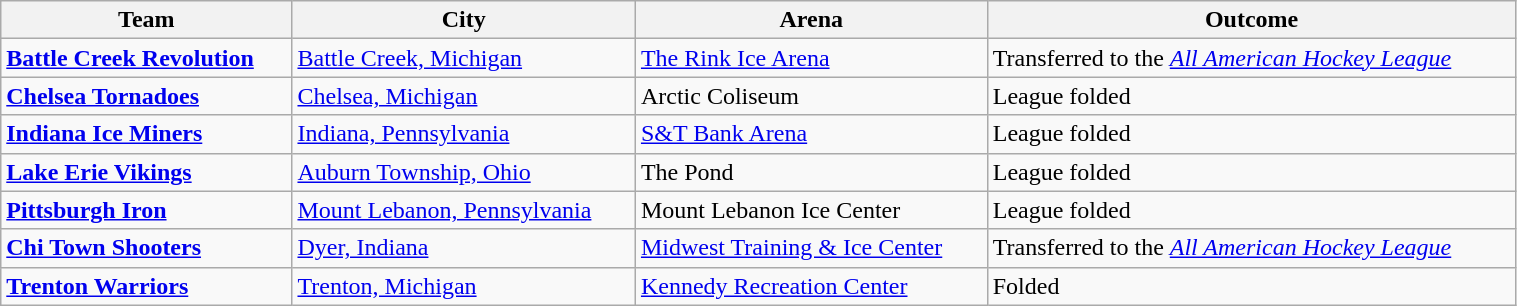<table class="wikitable" style="width: 80%">
<tr>
<th>Team</th>
<th>City</th>
<th>Arena</th>
<th>Outcome</th>
</tr>
<tr>
<td><strong><a href='#'>Battle Creek Revolution</a></strong></td>
<td><a href='#'>Battle Creek, Michigan</a></td>
<td><a href='#'>The Rink Ice Arena</a></td>
<td>Transferred to the <em><a href='#'>All American Hockey League</a></em></td>
</tr>
<tr>
<td><strong><a href='#'>Chelsea Tornadoes</a></strong></td>
<td><a href='#'>Chelsea, Michigan</a></td>
<td>Arctic Coliseum</td>
<td>League folded</td>
</tr>
<tr>
<td><strong><a href='#'>Indiana Ice Miners</a></strong></td>
<td><a href='#'>Indiana, Pennsylvania</a></td>
<td><a href='#'>S&T Bank Arena</a></td>
<td>League folded</td>
</tr>
<tr>
<td><strong><a href='#'>Lake Erie Vikings</a></strong></td>
<td><a href='#'>Auburn Township, Ohio</a></td>
<td>The Pond</td>
<td>League folded</td>
</tr>
<tr>
<td><strong><a href='#'>Pittsburgh Iron</a></strong></td>
<td><a href='#'>Mount Lebanon, Pennsylvania</a></td>
<td>Mount Lebanon Ice Center</td>
<td>League folded</td>
</tr>
<tr>
<td><strong><a href='#'>Chi Town Shooters</a></strong></td>
<td><a href='#'>Dyer, Indiana</a></td>
<td><a href='#'>Midwest Training & Ice Center</a></td>
<td>Transferred to the <em><a href='#'>All American Hockey League</a></em></td>
</tr>
<tr>
<td><strong><a href='#'>Trenton Warriors</a></strong></td>
<td><a href='#'>Trenton, Michigan</a></td>
<td><a href='#'>Kennedy Recreation Center</a></td>
<td>Folded</td>
</tr>
</table>
